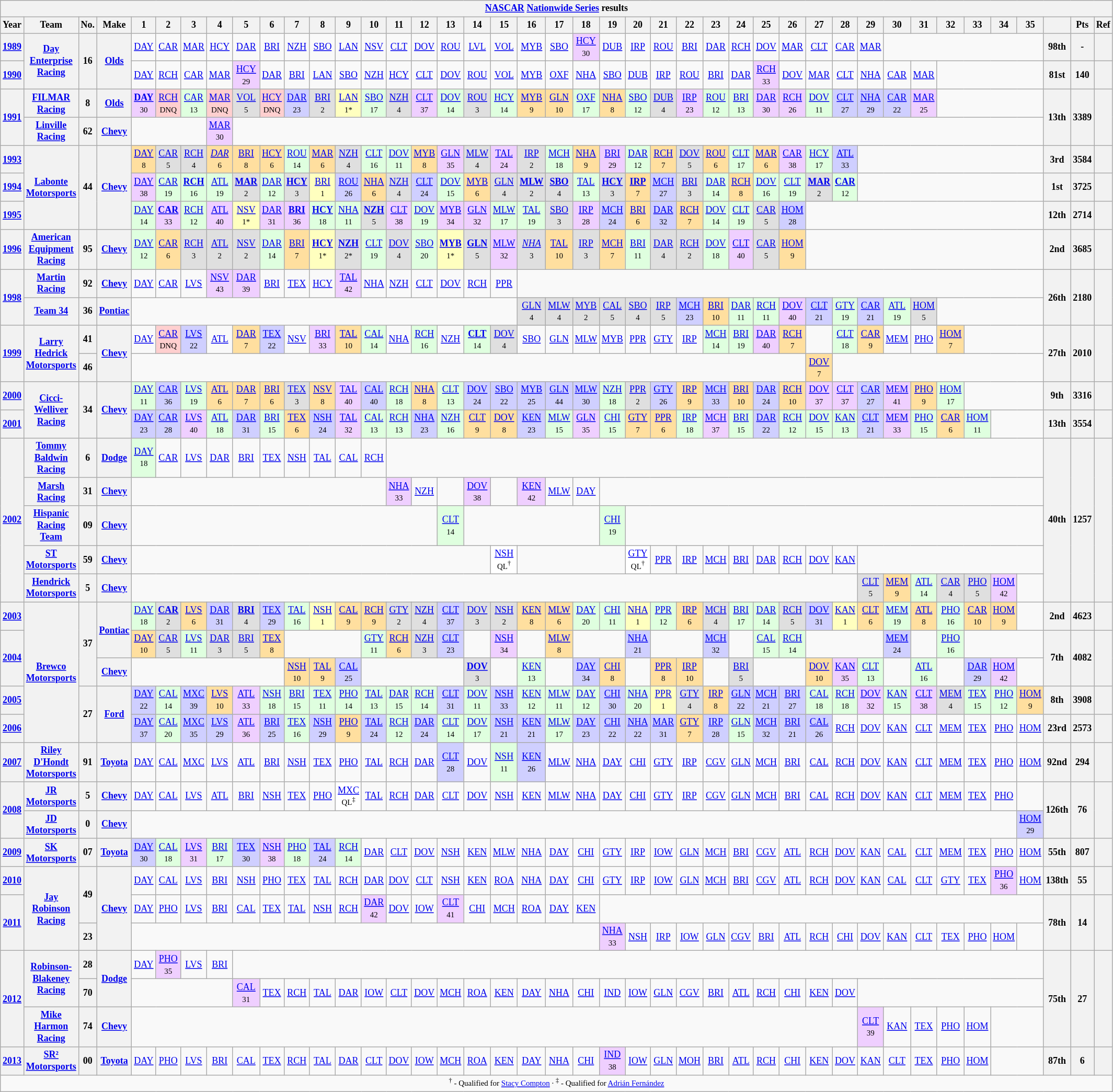<table class="wikitable" style="text-align:center; font-size:75%">
<tr>
<th colspan=42><a href='#'>NASCAR</a> <a href='#'>Nationwide Series</a> results</th>
</tr>
<tr>
<th>Year</th>
<th>Team</th>
<th>No.</th>
<th>Make</th>
<th>1</th>
<th>2</th>
<th>3</th>
<th>4</th>
<th>5</th>
<th>6</th>
<th>7</th>
<th>8</th>
<th>9</th>
<th>10</th>
<th>11</th>
<th>12</th>
<th>13</th>
<th>14</th>
<th>15</th>
<th>16</th>
<th>17</th>
<th>18</th>
<th>19</th>
<th>20</th>
<th>21</th>
<th>22</th>
<th>23</th>
<th>24</th>
<th>25</th>
<th>26</th>
<th>27</th>
<th>28</th>
<th>29</th>
<th>30</th>
<th>31</th>
<th>32</th>
<th>33</th>
<th>34</th>
<th>35</th>
<th></th>
<th>Pts</th>
<th>Ref</th>
</tr>
<tr>
<th><a href='#'>1989</a></th>
<th rowspan=2><a href='#'>Day Enterprise Racing</a></th>
<th rowspan=2>16</th>
<th rowspan=2><a href='#'>Olds</a></th>
<td><a href='#'>DAY</a></td>
<td><a href='#'>CAR</a></td>
<td><a href='#'>MAR</a></td>
<td><a href='#'>HCY</a></td>
<td><a href='#'>DAR</a></td>
<td><a href='#'>BRI</a></td>
<td><a href='#'>NZH</a></td>
<td><a href='#'>SBO</a></td>
<td><a href='#'>LAN</a></td>
<td><a href='#'>NSV</a></td>
<td><a href='#'>CLT</a></td>
<td><a href='#'>DOV</a></td>
<td><a href='#'>ROU</a></td>
<td><a href='#'>LVL</a></td>
<td><a href='#'>VOL</a></td>
<td><a href='#'>MYB</a></td>
<td><a href='#'>SBO</a></td>
<td style="background:#EFCFFF;"><a href='#'>HCY</a><br><small>30</small></td>
<td><a href='#'>DUB</a></td>
<td><a href='#'>IRP</a></td>
<td><a href='#'>ROU</a></td>
<td><a href='#'>BRI</a></td>
<td><a href='#'>DAR</a></td>
<td><a href='#'>RCH</a></td>
<td><a href='#'>DOV</a></td>
<td><a href='#'>MAR</a></td>
<td><a href='#'>CLT</a></td>
<td><a href='#'>CAR</a></td>
<td><a href='#'>MAR</a></td>
<td colspan=6></td>
<th>98th</th>
<th>-</th>
<th></th>
</tr>
<tr>
<th><a href='#'>1990</a></th>
<td><a href='#'>DAY</a></td>
<td><a href='#'>RCH</a></td>
<td><a href='#'>CAR</a></td>
<td><a href='#'>MAR</a></td>
<td style="background:#EFCFFF;"><a href='#'>HCY</a><br><small>29</small></td>
<td><a href='#'>DAR</a></td>
<td><a href='#'>BRI</a></td>
<td><a href='#'>LAN</a></td>
<td><a href='#'>SBO</a></td>
<td><a href='#'>NZH</a></td>
<td><a href='#'>HCY</a></td>
<td><a href='#'>CLT</a></td>
<td><a href='#'>DOV</a></td>
<td><a href='#'>ROU</a></td>
<td><a href='#'>VOL</a></td>
<td><a href='#'>MYB</a></td>
<td><a href='#'>OXF</a></td>
<td><a href='#'>NHA</a></td>
<td><a href='#'>SBO</a></td>
<td><a href='#'>DUB</a></td>
<td><a href='#'>IRP</a></td>
<td><a href='#'>ROU</a></td>
<td><a href='#'>BRI</a></td>
<td><a href='#'>DAR</a></td>
<td style="background:#EFCFFF;"><a href='#'>RCH</a><br><small>33</small></td>
<td><a href='#'>DOV</a></td>
<td><a href='#'>MAR</a></td>
<td><a href='#'>CLT</a></td>
<td><a href='#'>NHA</a></td>
<td><a href='#'>CAR</a></td>
<td><a href='#'>MAR</a></td>
<td colspan=4></td>
<th>81st</th>
<th>140</th>
<th></th>
</tr>
<tr>
<th rowspan=2><a href='#'>1991</a></th>
<th><a href='#'>FILMAR Racing</a></th>
<th>8</th>
<th><a href='#'>Olds</a></th>
<td style="background:#EFCFFF;"><strong><a href='#'>DAY</a></strong><br><small>30</small></td>
<td style="background:#FFCFCF;"><a href='#'>RCH</a><br><small>DNQ</small></td>
<td style="background:#DFFFDF;"><a href='#'>CAR</a><br><small>13</small></td>
<td style="background:#FFCFCF;"><a href='#'>MAR</a><br><small>DNQ</small></td>
<td style="background:#DFDFDF;"><a href='#'>VOL</a><br><small>5</small></td>
<td style="background:#FFCFCF;"><a href='#'>HCY</a><br><small>DNQ</small></td>
<td style="background:#CFCFFF;"><a href='#'>DAR</a><br><small>23</small></td>
<td style="background:#DFDFDF;"><a href='#'>BRI</a><br><small>2</small></td>
<td style="background:#FFFFBF;"><a href='#'>LAN</a><br><small>1*</small></td>
<td style="background:#DFFFDF;"><a href='#'>SBO</a><br><small>17</small></td>
<td style="background:#DFDFDF;"><a href='#'>NZH</a><br><small>4</small></td>
<td style="background:#EFCFFF;"><a href='#'>CLT</a><br><small>37</small></td>
<td style="background:#DFFFDF;"><a href='#'>DOV</a><br><small>14</small></td>
<td style="background:#DFDFDF;"><a href='#'>ROU</a><br><small>3</small></td>
<td style="background:#DFFFDF;"><a href='#'>HCY</a><br><small>14</small></td>
<td style="background:#FFDF9F;"><a href='#'>MYB</a><br><small>9</small></td>
<td style="background:#FFDF9F;"><a href='#'>GLN</a><br><small>10</small></td>
<td style="background:#DFFFDF;"><a href='#'>OXF</a><br><small>17</small></td>
<td style="background:#FFDF9F;"><a href='#'>NHA</a><br><small>8</small></td>
<td style="background:#DFFFDF;"><a href='#'>SBO</a><br><small>12</small></td>
<td style="background:#DFDFDF;"><a href='#'>DUB</a><br><small>4</small></td>
<td style="background:#EFCFFF;"><a href='#'>IRP</a><br><small>23</small></td>
<td style="background:#DFFFDF;"><a href='#'>ROU</a><br><small>12</small></td>
<td style="background:#DFFFDF;"><a href='#'>BRI</a><br><small>13</small></td>
<td style="background:#EFCFFF;"><a href='#'>DAR</a><br><small>30</small></td>
<td style="background:#EFCFFF;"><a href='#'>RCH</a><br><small>26</small></td>
<td style="background:#DFFFDF;"><a href='#'>DOV</a><br><small>11</small></td>
<td style="background:#CFCFFF;"><a href='#'>CLT</a><br><small>27</small></td>
<td style="background:#CFCFFF;"><a href='#'>NHA</a><br><small>29</small></td>
<td style="background:#CFCFFF;"><a href='#'>CAR</a><br><small>22</small></td>
<td style="background:#EFCFFF;"><a href='#'>MAR</a><br><small>25</small></td>
<td colspan=4></td>
<th rowspan=2>13th</th>
<th rowspan=2>3389</th>
<th rowspan=2></th>
</tr>
<tr>
<th><a href='#'>Linville Racing</a></th>
<th>62</th>
<th><a href='#'>Chevy</a></th>
<td colspan=3></td>
<td style="background:#EFCFFF;"><a href='#'>MAR</a><br><small>30</small></td>
<td colspan=31></td>
</tr>
<tr>
<th><a href='#'>1993</a></th>
<th rowspan=3><a href='#'>Labonte Motorsports</a></th>
<th rowspan=3>44</th>
<th rowspan=3><a href='#'>Chevy</a></th>
<td style="background:#FFDF9F;"><a href='#'>DAY</a><br><small>8</small></td>
<td style="background:#DFDFDF;"><a href='#'>CAR</a><br><small>5</small></td>
<td style="background:#DFDFDF;"><a href='#'>RCH</a><br><small>4</small></td>
<td style="background:#FFDF9F;"><em><a href='#'>DAR</a></em><br><small>6</small></td>
<td style="background:#FFDF9F;"><a href='#'>BRI</a><br><small>8</small></td>
<td style="background:#FFDF9F;"><a href='#'>HCY</a><br><small>6</small></td>
<td style="background:#DFFFDF;"><a href='#'>ROU</a><br><small>14</small></td>
<td style="background:#FFDF9F;"><a href='#'>MAR</a><br><small>6</small></td>
<td style="background:#DFDFDF;"><a href='#'>NZH</a><br><small>4</small></td>
<td style="background:#DFFFDF;"><a href='#'>CLT</a><br><small>16</small></td>
<td style="background:#DFFFDF;"><a href='#'>DOV</a><br><small>11</small></td>
<td style="background:#FFDF9F;"><a href='#'>MYB</a><br><small>8</small></td>
<td style="background:#EFCFFF;"><a href='#'>GLN</a><br><small>35</small></td>
<td style="background:#DFDFDF;"><a href='#'>MLW</a><br><small>4</small></td>
<td style="background:#EFCFFF;"><a href='#'>TAL</a><br><small>24</small></td>
<td style="background:#DFDFDF;"><a href='#'>IRP</a><br><small>2</small></td>
<td style="background:#DFFFDF;"><a href='#'>MCH</a><br><small>18</small></td>
<td style="background:#FFDF9F;"><a href='#'>NHA</a><br><small>9</small></td>
<td style="background:#EFCFFF;"><a href='#'>BRI</a><br><small>29</small></td>
<td style="background:#DFFFDF;"><a href='#'>DAR</a><br><small>12</small></td>
<td style="background:#FFDF9F;"><a href='#'>RCH</a><br><small>7</small></td>
<td style="background:#DFDFDF;"><a href='#'>DOV</a><br><small>5</small></td>
<td style="background:#FFDF9F;"><a href='#'>ROU</a><br><small>6</small></td>
<td style="background:#DFFFDF;"><a href='#'>CLT</a><br><small>17</small></td>
<td style="background:#FFDF9F;"><a href='#'>MAR</a><br><small>6</small></td>
<td style="background:#EFCFFF;"><a href='#'>CAR</a><br><small>38</small></td>
<td style="background:#DFFFDF;"><a href='#'>HCY</a><br><small>17</small></td>
<td style="background:#CFCFFF;"><a href='#'>ATL</a><br><small>33</small></td>
<td colspan=7></td>
<th>3rd</th>
<th>3584</th>
<th></th>
</tr>
<tr>
<th><a href='#'>1994</a></th>
<td style="background:#EFCFFF;"><a href='#'>DAY</a><br><small>38</small></td>
<td style="background:#DFFFDF;"><a href='#'>CAR</a><br><small>19</small></td>
<td style="background:#DFFFDF;"><strong><a href='#'>RCH</a></strong><br><small>16</small></td>
<td style="background:#DFFFDF;"><a href='#'>ATL</a><br><small>19</small></td>
<td style="background:#DFDFDF;"><strong><a href='#'>MAR</a></strong><br><small>2</small></td>
<td style="background:#DFFFDF;"><a href='#'>DAR</a><br><small>12</small></td>
<td style="background:#DFDFDF;"><strong><a href='#'>HCY</a></strong><br><small>3</small></td>
<td style="background:#FFFFBF;"><a href='#'>BRI</a><br><small>1</small></td>
<td style="background:#CFCFFF;"><a href='#'>ROU</a><br><small>26</small></td>
<td style="background:#FFDF9F;"><a href='#'>NHA</a><br><small>6</small></td>
<td style="background:#DFDFDF;"><a href='#'>NZH</a><br><small>4</small></td>
<td style="background:#CFCFFF;"><a href='#'>CLT</a><br><small>24</small></td>
<td style="background:#DFFFDF;"><a href='#'>DOV</a><br><small>15</small></td>
<td style="background:#FFDF9F;"><a href='#'>MYB</a><br><small>6</small></td>
<td style="background:#DFDFDF;"><a href='#'>GLN</a><br><small>4</small></td>
<td style="background:#DFDFDF;"><strong><a href='#'>MLW</a></strong><br><small>2</small></td>
<td style="background:#DFDFDF;"><strong><a href='#'>SBO</a></strong><br><small>4</small></td>
<td style="background:#DFFFDF;"><a href='#'>TAL</a><br><small>13</small></td>
<td style="background:#DFDFDF;"><strong><a href='#'>HCY</a></strong><br><small>3</small></td>
<td style="background:#FFDF9F;"><strong><a href='#'>IRP</a></strong><br><small>7</small></td>
<td style="background:#CFCFFF;"><a href='#'>MCH</a><br><small>27</small></td>
<td style="background:#DFDFDF;"><a href='#'>BRI</a><br><small>3</small></td>
<td style="background:#DFFFDF;"><a href='#'>DAR</a><br><small>14</small></td>
<td style="background:#FFDF9F;"><a href='#'>RCH</a><br><small>8</small></td>
<td style="background:#DFFFDF;"><a href='#'>DOV</a><br><small>16</small></td>
<td style="background:#DFFFDF;"><a href='#'>CLT</a><br><small>19</small></td>
<td style="background:#DFDFDF;"><strong><a href='#'>MAR</a></strong><br><small>2</small></td>
<td style="background:#DFFFDF;"><strong><a href='#'>CAR</a></strong><br><small>12</small></td>
<td colspan=7></td>
<th>1st</th>
<th>3725</th>
<th></th>
</tr>
<tr>
<th><a href='#'>1995</a></th>
<td style="background:#DFFFDF;"><a href='#'>DAY</a><br><small>14</small></td>
<td style="background:#EFCFFF;"><strong><a href='#'>CAR</a></strong><br><small>33</small></td>
<td style="background:#DFFFDF;"><a href='#'>RCH</a><br><small>12</small></td>
<td style="background:#EFCFFF;"><a href='#'>ATL</a><br><small>40</small></td>
<td style="background:#FFFFBF;"><a href='#'>NSV</a><br><small>1*</small></td>
<td style="background:#EFCFFF;"><a href='#'>DAR</a><br><small>31</small></td>
<td style="background:#EFCFFF;"><strong><a href='#'>BRI</a></strong><br><small>36</small></td>
<td style="background:#DFFFDF;"><strong><a href='#'>HCY</a></strong><br><small>18</small></td>
<td style="background:#DFFFDF;"><a href='#'>NHA</a><br><small>11</small></td>
<td style="background:#DFDFDF;"><strong><a href='#'>NZH</a></strong><br><small>5</small></td>
<td style="background:#EFCFFF;"><a href='#'>CLT</a><br><small>38</small></td>
<td style="background:#DFFFDF;"><a href='#'>DOV</a><br><small>19</small></td>
<td style="background:#EFCFFF;"><a href='#'>MYB</a><br><small>34</small></td>
<td style="background:#EFCFFF;"><a href='#'>GLN</a><br><small>32</small></td>
<td style="background:#DFFFDF;"><a href='#'>MLW</a><br><small>17</small></td>
<td style="background:#DFFFDF;"><a href='#'>TAL</a><br><small>19</small></td>
<td style="background:#DFDFDF;"><a href='#'>SBO</a><br><small>3</small></td>
<td style="background:#EFCFFF;"><a href='#'>IRP</a><br><small>28</small></td>
<td style="background:#CFCFFF;"><a href='#'>MCH</a><br><small>24</small></td>
<td style="background:#FFDF9F;"><a href='#'>BRI</a><br><small>6</small></td>
<td style="background:#CFCFFF;"><a href='#'>DAR</a><br><small>32</small></td>
<td style="background:#FFDF9F;"><a href='#'>RCH</a><br><small>7</small></td>
<td style="background:#DFFFDF;"><a href='#'>DOV</a><br><small>14</small></td>
<td style="background:#DFFFDF;"><a href='#'>CLT</a><br><small>19</small></td>
<td style="background:#DFDFDF;"><a href='#'>CAR</a><br><small>5</small></td>
<td style="background:#CFCFFF;"><a href='#'>HOM</a><br><small>28</small></td>
<td colspan=9></td>
<th>12th</th>
<th>2714</th>
<th></th>
</tr>
<tr>
<th><a href='#'>1996</a></th>
<th><a href='#'>American Equipment Racing</a></th>
<th>95</th>
<th><a href='#'>Chevy</a></th>
<td style="background:#DFFFDF;"><a href='#'>DAY</a><br><small>12</small></td>
<td style="background:#FFDF9F;"><a href='#'>CAR</a><br><small>6</small></td>
<td style="background:#DFDFDF;"><a href='#'>RCH</a><br><small>3</small></td>
<td style="background:#DFDFDF;"><a href='#'>ATL</a><br><small>2</small></td>
<td style="background:#DFDFDF;"><a href='#'>NSV</a><br><small>2</small></td>
<td style="background:#DFFFDF;"><a href='#'>DAR</a><br><small>14</small></td>
<td style="background:#FFDF9F;"><a href='#'>BRI</a><br><small>7</small></td>
<td style="background:#FFFFBF;"><strong><a href='#'>HCY</a></strong><br><small>1*</small></td>
<td style="background:#DFDFDF;"><strong><a href='#'>NZH</a></strong><br><small>2*</small></td>
<td style="background:#DFFFDF;"><a href='#'>CLT</a><br><small>19</small></td>
<td style="background:#DFDFDF;"><a href='#'>DOV</a><br><small>4</small></td>
<td style="background:#DFFFDF;"><a href='#'>SBO</a><br><small>20</small></td>
<td style="background:#FFFFBF;"><strong><a href='#'>MYB</a></strong><br><small>1*</small></td>
<td style="background:#DFDFDF;"><strong><a href='#'>GLN</a></strong><br><small>5</small></td>
<td style="background:#EFCFFF;"><a href='#'>MLW</a><br><small>32</small></td>
<td style="background:#DFDFDF;"><em><a href='#'>NHA</a></em><br><small>3</small></td>
<td style="background:#FFDF9F;"><a href='#'>TAL</a><br><small>10</small></td>
<td style="background:#DFDFDF;"><a href='#'>IRP</a><br><small>3</small></td>
<td style="background:#FFDF9F;"><a href='#'>MCH</a><br><small>7</small></td>
<td style="background:#DFFFDF;"><a href='#'>BRI</a><br><small>11</small></td>
<td style="background:#DFDFDF;"><a href='#'>DAR</a><br><small>4</small></td>
<td style="background:#DFDFDF;"><a href='#'>RCH</a><br><small>2</small></td>
<td style="background:#DFFFDF;"><a href='#'>DOV</a><br><small>18</small></td>
<td style="background:#EFCFFF;"><a href='#'>CLT</a><br><small>40</small></td>
<td style="background:#DFDFDF;"><a href='#'>CAR</a><br><small>5</small></td>
<td style="background:#FFDF9F;"><a href='#'>HOM</a><br><small>9</small></td>
<td colspan=9></td>
<th>2nd</th>
<th>3685</th>
<th></th>
</tr>
<tr>
<th rowspan=2><a href='#'>1998</a></th>
<th><a href='#'>Martin Racing</a></th>
<th>92</th>
<th><a href='#'>Chevy</a></th>
<td><a href='#'>DAY</a></td>
<td><a href='#'>CAR</a></td>
<td><a href='#'>LVS</a></td>
<td style="background:#EFCFFF;"><a href='#'>NSV</a><br><small>43</small></td>
<td style="background:#EFCFFF;"><a href='#'>DAR</a><br><small>39</small></td>
<td><a href='#'>BRI</a></td>
<td><a href='#'>TEX</a></td>
<td><a href='#'>HCY</a></td>
<td style="background:#EFCFFF;"><a href='#'>TAL</a><br><small>42</small></td>
<td><a href='#'>NHA</a></td>
<td><a href='#'>NZH</a></td>
<td><a href='#'>CLT</a></td>
<td><a href='#'>DOV</a></td>
<td><a href='#'>RCH</a></td>
<td><a href='#'>PPR</a></td>
<td colspan=20></td>
<th rowspan=2>26th</th>
<th rowspan=2>2180</th>
<th rowspan=2></th>
</tr>
<tr>
<th><a href='#'>Team 34</a></th>
<th>36</th>
<th><a href='#'>Pontiac</a></th>
<td colspan=15></td>
<td style="background:#DFDFDF;"><a href='#'>GLN</a><br><small>4</small></td>
<td style="background:#DFDFDF;"><a href='#'>MLW</a><br><small>4</small></td>
<td style="background:#DFDFDF;"><a href='#'>MYB</a><br><small>2</small></td>
<td style="background:#DFDFDF;"><a href='#'>CAL</a><br><small>5</small></td>
<td style="background:#DFDFDF;"><a href='#'>SBO</a><br><small>4</small></td>
<td style="background:#DFDFDF;"><a href='#'>IRP</a><br><small>5</small></td>
<td style="background:#CFCFFF;"><a href='#'>MCH</a><br><small>23</small></td>
<td style="background:#FFDF9F;"><a href='#'>BRI</a><br><small>10</small></td>
<td style="background:#DFFFDF;"><a href='#'>DAR</a><br><small>11</small></td>
<td style="background:#DFFFDF;"><a href='#'>RCH</a><br><small>11</small></td>
<td style="background:#EFCFFF;"><a href='#'>DOV</a><br><small>40</small></td>
<td style="background:#CFCFFF;"><a href='#'>CLT</a><br><small>21</small></td>
<td style="background:#DFFFDF;"><a href='#'>GTY</a><br><small>19</small></td>
<td style="background:#CFCFFF;"><a href='#'>CAR</a><br><small>21</small></td>
<td style="background:#DFFFDF;"><a href='#'>ATL</a><br><small>19</small></td>
<td style="background:#DFDFDF;"><a href='#'>HOM</a><br><small>5</small></td>
<td colspan=4></td>
</tr>
<tr>
<th rowspan=2><a href='#'>1999</a></th>
<th rowspan=2><a href='#'>Larry Hedrick Motorsports</a></th>
<th>41</th>
<th rowspan=2><a href='#'>Chevy</a></th>
<td><a href='#'>DAY</a></td>
<td style="background:#FFCFCF;"><a href='#'>CAR</a><br><small>DNQ</small></td>
<td style="background:#CFCFFF;"><a href='#'>LVS</a><br><small>22</small></td>
<td><a href='#'>ATL</a></td>
<td style="background:#FFDF9F;"><a href='#'>DAR</a><br><small>7</small></td>
<td style="background:#CFCFFF;"><a href='#'>TEX</a><br><small>22</small></td>
<td><a href='#'>NSV</a></td>
<td style="background:#EFCFFF;"><a href='#'>BRI</a><br><small>33</small></td>
<td style="background:#FFDF9F;"><a href='#'>TAL</a><br><small>10</small></td>
<td style="background:#DFFFDF;"><a href='#'>CAL</a><br><small>14</small></td>
<td><a href='#'>NHA</a></td>
<td style="background:#DFFFDF;"><a href='#'>RCH</a><br><small>16</small></td>
<td><a href='#'>NZH</a></td>
<td style="background:#DFFFDF;"><strong><a href='#'>CLT</a></strong><br><small>14</small></td>
<td style="background:#DFDFDF;"><a href='#'>DOV</a><br><small>4</small></td>
<td><a href='#'>SBO</a></td>
<td><a href='#'>GLN</a></td>
<td><a href='#'>MLW</a></td>
<td><a href='#'>MYB</a></td>
<td><a href='#'>PPR</a></td>
<td><a href='#'>GTY</a></td>
<td><a href='#'>IRP</a></td>
<td style="background:#DFFFDF;"><a href='#'>MCH</a><br><small>14</small></td>
<td style="background:#DFFFDF;"><a href='#'>BRI</a><br><small>19</small></td>
<td style="background:#EFCFFF;"><a href='#'>DAR</a><br><small>40</small></td>
<td style="background:#FFDF9F;"><a href='#'>RCH</a><br><small>7</small></td>
<td></td>
<td style="background:#DFFFDF;"><a href='#'>CLT</a><br><small>18</small></td>
<td style="background:#FFDF9F;"><a href='#'>CAR</a><br><small>9</small></td>
<td><a href='#'>MEM</a></td>
<td><a href='#'>PHO</a></td>
<td style="background:#FFDF9F;"><a href='#'>HOM</a><br><small>7</small></td>
<td colspan=3></td>
<th rowspan=2>27th</th>
<th rowspan=2>2010</th>
<th rowspan=2></th>
</tr>
<tr>
<th>46</th>
<td colspan=26></td>
<td style="background:#FFDF9F;"><a href='#'>DOV</a><br><small>7</small></td>
<td colspan=8></td>
</tr>
<tr>
<th><a href='#'>2000</a></th>
<th rowspan=2><a href='#'>Cicci-Welliver Racing</a></th>
<th rowspan=2>34</th>
<th rowspan=2><a href='#'>Chevy</a></th>
<td style="background:#DFFFDF;"><a href='#'>DAY</a><br><small>11</small></td>
<td style="background:#CFCFFF;"><a href='#'>CAR</a><br><small>36</small></td>
<td style="background:#DFFFDF;"><a href='#'>LVS</a><br><small>19</small></td>
<td style="background:#FFDF9F;"><a href='#'>ATL</a><br><small>6</small></td>
<td style="background:#FFDF9F;"><a href='#'>DAR</a><br><small>7</small></td>
<td style="background:#FFDF9F;"><a href='#'>BRI</a><br><small>6</small></td>
<td style="background:#DFDFDF;"><a href='#'>TEX</a><br><small>3</small></td>
<td style="background:#FFDF9F;"><a href='#'>NSV</a><br><small>8</small></td>
<td style="background:#EFCFFF;"><a href='#'>TAL</a><br><small>40</small></td>
<td style="background:#CFCFFF;"><a href='#'>CAL</a><br><small>40</small></td>
<td style="background:#DFFFDF;"><a href='#'>RCH</a><br><small>18</small></td>
<td style="background:#FFDF9F;"><a href='#'>NHA</a><br><small>8</small></td>
<td style="background:#DFFFDF;"><a href='#'>CLT</a><br><small>13</small></td>
<td style="background:#CFCFFF;"><a href='#'>DOV</a><br><small>24</small></td>
<td style="background:#CFCFFF;"><a href='#'>SBO</a><br><small>22</small></td>
<td style="background:#CFCFFF;"><a href='#'>MYB</a><br><small>25</small></td>
<td style="background:#CFCFFF;"><a href='#'>GLN</a><br><small>44</small></td>
<td style="background:#CFCFFF;"><a href='#'>MLW</a><br><small>30</small></td>
<td style="background:#DFFFDF;"><a href='#'>NZH</a><br><small>18</small></td>
<td style="background:#DFDFDF;"><a href='#'>PPR</a><br><small>2</small></td>
<td style="background:#CFCFFF;"><a href='#'>GTY</a><br><small>26</small></td>
<td style="background:#FFDF9F;"><a href='#'>IRP</a><br><small>9</small></td>
<td style="background:#CFCFFF;"><a href='#'>MCH</a><br><small>33</small></td>
<td style="background:#FFDF9F;"><a href='#'>BRI</a><br><small>10</small></td>
<td style="background:#CFCFFF;"><a href='#'>DAR</a><br><small>24</small></td>
<td style="background:#FFDF9F;"><a href='#'>RCH</a><br><small>10</small></td>
<td style="background:#EFCFFF;"><a href='#'>DOV</a><br><small>37</small></td>
<td style="background:#EFCFFF;"><a href='#'>CLT</a><br><small>37</small></td>
<td style="background:#CFCFFF;"><a href='#'>CAR</a><br><small>27</small></td>
<td style="background:#EFCFFF;"><a href='#'>MEM</a><br><small>41</small></td>
<td style="background:#FFDF9F;"><a href='#'>PHO</a><br><small>9</small></td>
<td style="background:#DFFFDF;"><a href='#'>HOM</a><br><small>17</small></td>
<td colspan=3></td>
<th>9th</th>
<th>3316</th>
<th></th>
</tr>
<tr>
<th><a href='#'>2001</a></th>
<td style="background:#CFCFFF;"><a href='#'>DAY</a><br><small>23</small></td>
<td style="background:#CFCFFF;"><a href='#'>CAR</a><br><small>28</small></td>
<td style="background:#EFCFFF;"><a href='#'>LVS</a><br><small>40</small></td>
<td style="background:#DFFFDF;"><a href='#'>ATL</a><br><small>18</small></td>
<td style="background:#CFCFFF;"><a href='#'>DAR</a><br><small>31</small></td>
<td style="background:#DFFFDF;"><a href='#'>BRI</a><br><small>15</small></td>
<td style="background:#FFDF9F;"><a href='#'>TEX</a><br><small>6</small></td>
<td style="background:#CFCFFF;"><a href='#'>NSH</a><br><small>24</small></td>
<td style="background:#EFCFFF;"><a href='#'>TAL</a><br><small>32</small></td>
<td style="background:#DFFFDF;"><a href='#'>CAL</a><br><small>13</small></td>
<td style="background:#DFFFDF;"><a href='#'>RCH</a><br><small>13</small></td>
<td style="background:#CFCFFF;"><a href='#'>NHA</a><br><small>23</small></td>
<td style="background:#DFFFDF;"><a href='#'>NZH</a><br><small>16</small></td>
<td style="background:#FFDF9F;"><a href='#'>CLT</a><br><small>9</small></td>
<td style="background:#FFDF9F;"><a href='#'>DOV</a><br><small>8</small></td>
<td style="background:#CFCFFF;"><a href='#'>KEN</a><br><small>23</small></td>
<td style="background:#DFFFDF;"><a href='#'>MLW</a><br><small>15</small></td>
<td style="background:#EFCFFF;"><a href='#'>GLN</a><br><small>35</small></td>
<td style="background:#DFFFDF;"><a href='#'>CHI</a><br><small>15</small></td>
<td style="background:#FFDF9F;"><a href='#'>GTY</a><br><small>7</small></td>
<td style="background:#FFDF9F;"><a href='#'>PPR</a><br><small>6</small></td>
<td style="background:#DFFFDF;"><a href='#'>IRP</a><br><small>18</small></td>
<td style="background:#EFCFFF;"><a href='#'>MCH</a><br><small>37</small></td>
<td style="background:#DFFFDF;"><a href='#'>BRI</a><br><small>15</small></td>
<td style="background:#CFCFFF;"><a href='#'>DAR</a><br><small>22</small></td>
<td style="background:#DFFFDF;"><a href='#'>RCH</a><br><small>12</small></td>
<td style="background:#DFFFDF;"><a href='#'>DOV</a><br><small>15</small></td>
<td style="background:#DFFFDF;"><a href='#'>KAN</a><br><small>13</small></td>
<td style="background:#CFCFFF;"><a href='#'>CLT</a><br><small>21</small></td>
<td style="background:#EFCFFF;"><a href='#'>MEM</a><br><small>33</small></td>
<td style="background:#DFFFDF;"><a href='#'>PHO</a><br><small>15</small></td>
<td style="background:#FFDF9F;"><a href='#'>CAR</a><br><small>6</small></td>
<td style="background:#DFFFDF;"><a href='#'>HOM</a><br><small>11</small></td>
<td colspan=2></td>
<th>13th</th>
<th>3554</th>
<th></th>
</tr>
<tr>
<th rowspan=5><a href='#'>2002</a></th>
<th><a href='#'>Tommy Baldwin Racing</a></th>
<th>6</th>
<th><a href='#'>Dodge</a></th>
<td style="background:#DFFFDF;"><a href='#'>DAY</a><br><small>18</small></td>
<td><a href='#'>CAR</a></td>
<td><a href='#'>LVS</a></td>
<td><a href='#'>DAR</a></td>
<td><a href='#'>BRI</a></td>
<td><a href='#'>TEX</a></td>
<td><a href='#'>NSH</a></td>
<td><a href='#'>TAL</a></td>
<td><a href='#'>CAL</a></td>
<td><a href='#'>RCH</a></td>
<td colspan=25></td>
<th rowspan=5>40th</th>
<th rowspan=5>1257</th>
<th rowspan=5></th>
</tr>
<tr>
<th><a href='#'>Marsh Racing</a></th>
<th>31</th>
<th><a href='#'>Chevy</a></th>
<td colspan=10></td>
<td style="background:#EFCFFF;"><a href='#'>NHA</a><br><small>33</small></td>
<td><a href='#'>NZH</a></td>
<td></td>
<td style="background:#EFCFFF;"><a href='#'>DOV</a><br><small>38</small></td>
<td></td>
<td style="background:#EFCFFF;"><a href='#'>KEN</a><br><small>42</small></td>
<td><a href='#'>MLW</a></td>
<td><a href='#'>DAY</a></td>
<td colspan=17></td>
</tr>
<tr>
<th><a href='#'>Hispanic Racing Team</a></th>
<th>09</th>
<th><a href='#'>Chevy</a></th>
<td colspan=12></td>
<td style="background:#DFFFDF;"><a href='#'>CLT</a><br><small>14</small></td>
<td colspan=5></td>
<td style="background:#DFFFDF;"><a href='#'>CHI</a><br><small>19</small></td>
<td colspan=16></td>
</tr>
<tr>
<th><a href='#'>ST Motorsports</a></th>
<th>59</th>
<th><a href='#'>Chevy</a></th>
<td colspan=14></td>
<td style="background:#FFFFFF;"><a href='#'>NSH</a><br><small>QL<sup>†</sup></small></td>
<td colspan=4></td>
<td style="background:#FFFFFF;"><a href='#'>GTY</a><br><small>QL<sup>†</sup></small></td>
<td><a href='#'>PPR</a></td>
<td><a href='#'>IRP</a></td>
<td><a href='#'>MCH</a></td>
<td><a href='#'>BRI</a></td>
<td><a href='#'>DAR</a></td>
<td><a href='#'>RCH</a></td>
<td><a href='#'>DOV</a></td>
<td><a href='#'>KAN</a></td>
<td colspan=7></td>
</tr>
<tr>
<th><a href='#'>Hendrick Motorsports</a></th>
<th>5</th>
<th><a href='#'>Chevy</a></th>
<td colspan=28></td>
<td style="background:#DFDFDF;"><a href='#'>CLT</a><br><small>5</small></td>
<td style="background:#FFDF9F;"><a href='#'>MEM</a><br><small>9</small></td>
<td style="background:#DFFFDF;"><a href='#'>ATL</a><br><small>14</small></td>
<td style="background:#DFDFDF;"><a href='#'>CAR</a><br><small>4</small></td>
<td style="background:#DFDFDF;"><a href='#'>PHO</a><br><small>5</small></td>
<td style="background:#EFCFFF;"><a href='#'>HOM</a><br><small>42</small></td>
<td></td>
</tr>
<tr>
<th><a href='#'>2003</a></th>
<th rowspan=5><a href='#'>Brewco Motorsports</a></th>
<th rowspan=3>37</th>
<th rowspan=2><a href='#'>Pontiac</a></th>
<td style="background:#DFFFDF;"><a href='#'>DAY</a><br><small>18</small></td>
<td style="background:#DFDFDF;"><strong><a href='#'>CAR</a></strong><br><small>2</small></td>
<td style="background:#FFDF9F;"><a href='#'>LVS</a><br><small>6</small></td>
<td style="background:#CFCFFF;"><a href='#'>DAR</a><br><small>31</small></td>
<td style="background:#DFDFDF;"><strong><a href='#'>BRI</a></strong><br><small>4</small></td>
<td style="background:#CFCFFF;"><a href='#'>TEX</a><br><small>29</small></td>
<td style="background:#DFFFDF;"><a href='#'>TAL</a><br><small>16</small></td>
<td style="background:#FFFFBF;"><a href='#'>NSH</a><br><small>1</small></td>
<td style="background:#FFDF9F;"><a href='#'>CAL</a><br><small>9</small></td>
<td style="background:#FFDF9F;"><a href='#'>RCH</a><br><small>9</small></td>
<td style="background:#DFDFDF;"><a href='#'>GTY</a><br><small>2</small></td>
<td style="background:#DFDFDF;"><a href='#'>NZH</a><br><small>4</small></td>
<td style="background:#CFCFFF;"><a href='#'>CLT</a><br><small>37</small></td>
<td style="background:#DFDFDF;"><a href='#'>DOV</a><br><small>3</small></td>
<td style="background:#DFDFDF;"><a href='#'>NSH</a><br><small>2</small></td>
<td style="background:#FFDF9F;"><a href='#'>KEN</a><br><small>8</small></td>
<td style="background:#FFDF9F;"><a href='#'>MLW</a><br><small>6</small></td>
<td style="background:#DFFFDF;"><a href='#'>DAY</a><br><small>20</small></td>
<td style="background:#DFFFDF;"><a href='#'>CHI</a><br><small>11</small></td>
<td style="background:#FFFFBF;"><a href='#'>NHA</a><br><small>1</small></td>
<td style="background:#DFFFDF;"><a href='#'>PPR</a><br><small>12</small></td>
<td style="background:#FFDF9F;"><a href='#'>IRP</a><br><small>6</small></td>
<td style="background:#DFDFDF;"><a href='#'>MCH</a><br><small>4</small></td>
<td style="background:#DFFFDF;"><a href='#'>BRI</a><br><small>17</small></td>
<td style="background:#DFFFDF;"><a href='#'>DAR</a><br><small>14</small></td>
<td style="background:#DFDFDF;"><a href='#'>RCH</a><br><small>5</small></td>
<td style="background:#CFCFFF;"><a href='#'>DOV</a><br><small>31</small></td>
<td style="background:#FFFFBF;"><a href='#'>KAN</a><br><small>1</small></td>
<td style="background:#FFDF9F;"><a href='#'>CLT</a><br><small>6</small></td>
<td style="background:#DFFFDF;"><a href='#'>MEM</a><br><small>19</small></td>
<td style="background:#FFDF9F;"><a href='#'>ATL</a><br><small>8</small></td>
<td style="background:#DFFFDF;"><a href='#'>PHO</a><br><small>16</small></td>
<td style="background:#FFDF9F;"><a href='#'>CAR</a><br><small>10</small></td>
<td style="background:#FFDF9F;"><a href='#'>HOM</a><br><small>9</small></td>
<td></td>
<th>2nd</th>
<th>4623</th>
<th></th>
</tr>
<tr>
<th rowspan=2><a href='#'>2004</a></th>
<td style="background:#FFDF9F;"><a href='#'>DAY</a><br><small>10</small></td>
<td style="background:#DFDFDF;"><a href='#'>CAR</a><br><small>5</small></td>
<td style="background:#DFFFDF;"><a href='#'>LVS</a><br><small>11</small></td>
<td style="background:#DFDFDF;"><a href='#'>DAR</a><br><small>3</small></td>
<td style="background:#DFDFDF;"><a href='#'>BRI</a><br><small>5</small></td>
<td style="background:#FFDF9F;"><a href='#'>TEX</a><br><small>8</small></td>
<td colspan=3></td>
<td style="background:#DFFFDF;"><a href='#'>GTY</a><br><small>11</small></td>
<td style="background:#FFDF9F;"><a href='#'>RCH</a><br><small>6</small></td>
<td style="background:#DFDFDF;"><a href='#'>NZH</a><br><small>3</small></td>
<td style="background:#CFCFFF;"><a href='#'>CLT</a><br><small>23</small></td>
<td></td>
<td style="background:#EFCFFF;"><a href='#'>NSH</a><br><small>34</small></td>
<td></td>
<td style="background:#FFDF9F;"><a href='#'>MLW</a><br><small>8</small></td>
<td colspan=2></td>
<td style="background:#CFCFFF;"><a href='#'>NHA</a><br><small>21</small></td>
<td colspan=2></td>
<td style="background:#CFCFFF;"><a href='#'>MCH</a><br><small>32</small></td>
<td></td>
<td style="background:#DFFFDF;"><a href='#'>CAL</a><br><small>15</small></td>
<td style="background:#DFFFDF;"><a href='#'>RCH</a><br><small>14</small></td>
<td colspan=3></td>
<td style="background:#CFCFFF;"><a href='#'>MEM</a><br><small>24</small></td>
<td></td>
<td style="background:#DFFFDF;"><a href='#'>PHO</a><br><small>16</small></td>
<td colspan=3></td>
<th rowspan=2>7th</th>
<th rowspan=2>4082</th>
<th rowspan=2></th>
</tr>
<tr>
<th><a href='#'>Chevy</a></th>
<td colspan=6></td>
<td style="background:#FFDF9F;"><a href='#'>NSH</a><br><small>10</small></td>
<td style="background:#FFDF9F;"><a href='#'>TAL</a><br><small>9</small></td>
<td style="background:#CFCFFF;"><a href='#'>CAL</a><br><small>25</small></td>
<td colspan=4></td>
<td style="background:#DFDFDF;"><strong><a href='#'>DOV</a></strong><br><small>3</small></td>
<td></td>
<td style="background:#DFFFDF;"><a href='#'>KEN</a><br><small>13</small></td>
<td></td>
<td style="background:#CFCFFF;"><a href='#'>DAY</a><br><small>34</small></td>
<td style="background:#FFDF9F;"><a href='#'>CHI</a><br><small>8</small></td>
<td></td>
<td style="background:#FFDF9F;"><a href='#'>PPR</a><br><small>8</small></td>
<td style="background:#FFDF9F;"><a href='#'>IRP</a><br><small>10</small></td>
<td></td>
<td style="background:#DFDFDF;"><a href='#'>BRI</a><br><small>5</small></td>
<td colspan=2></td>
<td style="background:#FFDF9F;"><a href='#'>DOV</a><br><small>10</small></td>
<td style="background:#EFCFFF;"><a href='#'>KAN</a><br><small>35</small></td>
<td style="background:#DFFFDF;"><a href='#'>CLT</a><br><small>13</small></td>
<td></td>
<td style="background:#DFFFDF;"><a href='#'>ATL</a><br><small>16</small></td>
<td></td>
<td style="background:#CFCFFF;"><a href='#'>DAR</a><br><small>29</small></td>
<td style="background:#EFCFFF;"><a href='#'>HOM</a><br><small>42</small></td>
<td></td>
</tr>
<tr>
<th><a href='#'>2005</a></th>
<th rowspan=2>27</th>
<th rowspan=2><a href='#'>Ford</a></th>
<td style="background:#CFCFFF;"><a href='#'>DAY</a><br><small>22</small></td>
<td style="background:#DFFFDF;"><a href='#'>CAL</a><br><small>14</small></td>
<td style="background:#CFCFFF;"><a href='#'>MXC</a><br><small>39</small></td>
<td style="background:#FFDF9F;"><a href='#'>LVS</a><br><small>10</small></td>
<td style="background:#EFCFFF;"><a href='#'>ATL</a><br><small>33</small></td>
<td style="background:#DFFFDF;"><a href='#'>NSH</a><br><small>18</small></td>
<td style="background:#DFFFDF;"><a href='#'>BRI</a><br><small>15</small></td>
<td style="background:#DFFFDF;"><a href='#'>TEX</a><br><small>11</small></td>
<td style="background:#DFFFDF;"><a href='#'>PHO</a><br><small>14</small></td>
<td style="background:#DFFFDF;"><a href='#'>TAL</a><br><small>13</small></td>
<td style="background:#DFFFDF;"><a href='#'>DAR</a><br><small>15</small></td>
<td style="background:#DFFFDF;"><a href='#'>RCH</a><br><small>14</small></td>
<td style="background:#CFCFFF;"><a href='#'>CLT</a><br><small>31</small></td>
<td style="background:#DFFFDF;"><a href='#'>DOV</a><br><small>11</small></td>
<td style="background:#CFCFFF;"><a href='#'>NSH</a><br><small>33</small></td>
<td style="background:#DFFFDF;"><a href='#'>KEN</a><br><small>12</small></td>
<td style="background:#DFFFDF;"><a href='#'>MLW</a><br><small>11</small></td>
<td style="background:#DFFFDF;"><a href='#'>DAY</a><br><small>12</small></td>
<td style="background:#CFCFFF;"><a href='#'>CHI</a><br><small>30</small></td>
<td style="background:#DFFFDF;"><a href='#'>NHA</a><br><small>20</small></td>
<td style="background:#FFFFBF;"><a href='#'>PPR</a><br><small>1</small></td>
<td style="background:#DFDFDF;"><a href='#'>GTY</a><br><small>4</small></td>
<td style="background:#FFDF9F;"><a href='#'>IRP</a><br><small>8</small></td>
<td style="background:#CFCFFF;"><a href='#'>GLN</a><br><small>22</small></td>
<td style="background:#CFCFFF;"><a href='#'>MCH</a><br><small>21</small></td>
<td style="background:#CFCFFF;"><a href='#'>BRI</a><br><small>27</small></td>
<td style="background:#DFFFDF;"><a href='#'>CAL</a><br><small>18</small></td>
<td style="background:#DFFFDF;"><a href='#'>RCH</a><br><small>18</small></td>
<td style="background:#EFCFFF;"><a href='#'>DOV</a><br><small>32</small></td>
<td style="background:#DFFFDF;"><a href='#'>KAN</a><br><small>15</small></td>
<td style="background:#EFCFFF;"><a href='#'>CLT</a><br><small>38</small></td>
<td style="background:#DFDFDF;"><a href='#'>MEM</a><br><small>4</small></td>
<td style="background:#DFFFDF;"><a href='#'>TEX</a><br><small>15</small></td>
<td style="background:#DFFFDF;"><a href='#'>PHO</a><br><small>12</small></td>
<td style="background:#FFDF9F;"><a href='#'>HOM</a><br><small>9</small></td>
<th>8th</th>
<th>3908</th>
<th></th>
</tr>
<tr>
<th><a href='#'>2006</a></th>
<td style="background:#CFCFFF;"><a href='#'>DAY</a><br><small>37</small></td>
<td style="background:#DFFFDF;"><a href='#'>CAL</a><br><small>20</small></td>
<td style="background:#CFCFFF;"><a href='#'>MXC</a><br><small>35</small></td>
<td style="background:#CFCFFF;"><a href='#'>LVS</a><br><small>29</small></td>
<td style="background:#EFCFFF;"><a href='#'>ATL</a><br><small>36</small></td>
<td style="background:#CFCFFF;"><a href='#'>BRI</a><br><small>25</small></td>
<td style="background:#DFFFDF;"><a href='#'>TEX</a><br><small>16</small></td>
<td style="background:#CFCFFF;"><a href='#'>NSH</a><br><small>29</small></td>
<td style="background:#FFDF9F;"><a href='#'>PHO</a><br><small>9</small></td>
<td style="background:#CFCFFF;"><a href='#'>TAL</a><br><small>24</small></td>
<td style="background:#DFFFDF;"><a href='#'>RCH</a><br><small>12</small></td>
<td style="background:#CFCFFF;"><a href='#'>DAR</a><br><small>24</small></td>
<td style="background:#DFFFDF;"><a href='#'>CLT</a><br><small>14</small></td>
<td style="background:#DFFFDF;"><a href='#'>DOV</a><br><small>17</small></td>
<td style="background:#CFCFFF;"><a href='#'>NSH</a><br><small>21</small></td>
<td style="background:#CFCFFF;"><a href='#'>KEN</a><br><small>21</small></td>
<td style="background:#DFFFDF;"><a href='#'>MLW</a><br><small>17</small></td>
<td style="background:#CFCFFF;"><a href='#'>DAY</a><br><small>23</small></td>
<td style="background:#CFCFFF;"><a href='#'>CHI</a><br><small>22</small></td>
<td style="background:#CFCFFF;"><a href='#'>NHA</a><br><small>22</small></td>
<td style="background:#CFCFFF;"><a href='#'>MAR</a><br><small>31</small></td>
<td style="background:#FFDF9F;"><a href='#'>GTY</a><br><small>7</small></td>
<td style="background:#CFCFFF;"><a href='#'>IRP</a><br><small>28</small></td>
<td style="background:#DFFFDF;"><a href='#'>GLN</a><br><small>15</small></td>
<td style="background:#CFCFFF;"><a href='#'>MCH</a><br><small>32</small></td>
<td style="background:#CFCFFF;"><a href='#'>BRI</a><br><small>21</small></td>
<td style="background:#CFCFFF;"><a href='#'>CAL</a><br><small>26</small></td>
<td><a href='#'>RCH</a></td>
<td><a href='#'>DOV</a></td>
<td><a href='#'>KAN</a></td>
<td><a href='#'>CLT</a></td>
<td><a href='#'>MEM</a></td>
<td><a href='#'>TEX</a></td>
<td><a href='#'>PHO</a></td>
<td><a href='#'>HOM</a></td>
<th>23rd</th>
<th>2573</th>
<th></th>
</tr>
<tr>
<th><a href='#'>2007</a></th>
<th><a href='#'>Riley D'Hondt Motorsports</a></th>
<th>91</th>
<th><a href='#'>Toyota</a></th>
<td><a href='#'>DAY</a></td>
<td><a href='#'>CAL</a></td>
<td><a href='#'>MXC</a></td>
<td><a href='#'>LVS</a></td>
<td><a href='#'>ATL</a></td>
<td><a href='#'>BRI</a></td>
<td><a href='#'>NSH</a></td>
<td><a href='#'>TEX</a></td>
<td><a href='#'>PHO</a></td>
<td><a href='#'>TAL</a></td>
<td><a href='#'>RCH</a></td>
<td><a href='#'>DAR</a></td>
<td style="background:#CFCFFF;"><a href='#'>CLT</a><br><small>28</small></td>
<td><a href='#'>DOV</a></td>
<td style="background:#DFFFDF;"><a href='#'>NSH</a><br><small>11</small></td>
<td style="background:#CFCFFF;"><a href='#'>KEN</a><br><small>26</small></td>
<td><a href='#'>MLW</a></td>
<td><a href='#'>NHA</a></td>
<td><a href='#'>DAY</a></td>
<td><a href='#'>CHI</a></td>
<td><a href='#'>GTY</a></td>
<td><a href='#'>IRP</a></td>
<td><a href='#'>CGV</a></td>
<td><a href='#'>GLN</a></td>
<td><a href='#'>MCH</a></td>
<td><a href='#'>BRI</a></td>
<td><a href='#'>CAL</a></td>
<td><a href='#'>RCH</a></td>
<td><a href='#'>DOV</a></td>
<td><a href='#'>KAN</a></td>
<td><a href='#'>CLT</a></td>
<td><a href='#'>MEM</a></td>
<td><a href='#'>TEX</a></td>
<td><a href='#'>PHO</a></td>
<td><a href='#'>HOM</a></td>
<th>92nd</th>
<th>294</th>
<th></th>
</tr>
<tr>
<th rowspan=2><a href='#'>2008</a></th>
<th><a href='#'>JR Motorsports</a></th>
<th>5</th>
<th><a href='#'>Chevy</a></th>
<td><a href='#'>DAY</a></td>
<td><a href='#'>CAL</a></td>
<td><a href='#'>LVS</a></td>
<td><a href='#'>ATL</a></td>
<td><a href='#'>BRI</a></td>
<td><a href='#'>NSH</a></td>
<td><a href='#'>TEX</a></td>
<td><a href='#'>PHO</a></td>
<td style="background:#FFFFFF;"><a href='#'>MXC</a><br><small>QL<sup>‡</sup></small></td>
<td><a href='#'>TAL</a></td>
<td><a href='#'>RCH</a></td>
<td><a href='#'>DAR</a></td>
<td><a href='#'>CLT</a></td>
<td><a href='#'>DOV</a></td>
<td><a href='#'>NSH</a></td>
<td><a href='#'>KEN</a></td>
<td><a href='#'>MLW</a></td>
<td><a href='#'>NHA</a></td>
<td><a href='#'>DAY</a></td>
<td><a href='#'>CHI</a></td>
<td><a href='#'>GTY</a></td>
<td><a href='#'>IRP</a></td>
<td><a href='#'>CGV</a></td>
<td><a href='#'>GLN</a></td>
<td><a href='#'>MCH</a></td>
<td><a href='#'>BRI</a></td>
<td><a href='#'>CAL</a></td>
<td><a href='#'>RCH</a></td>
<td><a href='#'>DOV</a></td>
<td><a href='#'>KAN</a></td>
<td><a href='#'>CLT</a></td>
<td><a href='#'>MEM</a></td>
<td><a href='#'>TEX</a></td>
<td><a href='#'>PHO</a></td>
<td></td>
<th rowspan=2>126th</th>
<th rowspan=2>76</th>
<th rowspan=2></th>
</tr>
<tr>
<th><a href='#'>JD Motorsports</a></th>
<th>0</th>
<th><a href='#'>Chevy</a></th>
<td colspan=34></td>
<td style="background:#CFCFFF;"><a href='#'>HOM</a><br><small>29</small></td>
</tr>
<tr>
<th><a href='#'>2009</a></th>
<th><a href='#'>SK Motorsports</a></th>
<th>07</th>
<th><a href='#'>Toyota</a></th>
<td style="background:#CFCFFF;"><a href='#'>DAY</a><br><small>30</small></td>
<td style="background:#DFFFDF;"><a href='#'>CAL</a><br><small>18</small></td>
<td style="background:#EFCFFF;"><a href='#'>LVS</a><br><small>31</small></td>
<td style="background:#DFFFDF;"><a href='#'>BRI</a><br><small>17</small></td>
<td style="background:#CFCFFF;"><a href='#'>TEX</a><br><small>30</small></td>
<td style="background:#EFCFFF;"><a href='#'>NSH</a><br><small>38</small></td>
<td style="background:#DFFFDF;"><a href='#'>PHO</a><br><small>18</small></td>
<td style="background:#CFCFFF;"><a href='#'>TAL</a><br><small>24</small></td>
<td style="background:#DFFFDF;"><a href='#'>RCH</a><br><small>14</small></td>
<td><a href='#'>DAR</a></td>
<td><a href='#'>CLT</a></td>
<td><a href='#'>DOV</a></td>
<td><a href='#'>NSH</a></td>
<td><a href='#'>KEN</a></td>
<td><a href='#'>MLW</a></td>
<td><a href='#'>NHA</a></td>
<td><a href='#'>DAY</a></td>
<td><a href='#'>CHI</a></td>
<td><a href='#'>GTY</a></td>
<td><a href='#'>IRP</a></td>
<td><a href='#'>IOW</a></td>
<td><a href='#'>GLN</a></td>
<td><a href='#'>MCH</a></td>
<td><a href='#'>BRI</a></td>
<td><a href='#'>CGV</a></td>
<td><a href='#'>ATL</a></td>
<td><a href='#'>RCH</a></td>
<td><a href='#'>DOV</a></td>
<td><a href='#'>KAN</a></td>
<td><a href='#'>CAL</a></td>
<td><a href='#'>CLT</a></td>
<td><a href='#'>MEM</a></td>
<td><a href='#'>TEX</a></td>
<td><a href='#'>PHO</a></td>
<td><a href='#'>HOM</a></td>
<th>55th</th>
<th>807</th>
<th></th>
</tr>
<tr>
<th><a href='#'>2010</a></th>
<th rowspan=3><a href='#'>Jay Robinson Racing</a></th>
<th rowspan=2>49</th>
<th rowspan=3><a href='#'>Chevy</a></th>
<td><a href='#'>DAY</a></td>
<td><a href='#'>CAL</a></td>
<td><a href='#'>LVS</a></td>
<td><a href='#'>BRI</a></td>
<td><a href='#'>NSH</a></td>
<td><a href='#'>PHO</a></td>
<td><a href='#'>TEX</a></td>
<td><a href='#'>TAL</a></td>
<td><a href='#'>RCH</a></td>
<td><a href='#'>DAR</a></td>
<td><a href='#'>DOV</a></td>
<td><a href='#'>CLT</a></td>
<td><a href='#'>NSH</a></td>
<td><a href='#'>KEN</a></td>
<td><a href='#'>ROA</a></td>
<td><a href='#'>NHA</a></td>
<td><a href='#'>DAY</a></td>
<td><a href='#'>CHI</a></td>
<td><a href='#'>GTY</a></td>
<td><a href='#'>IRP</a></td>
<td><a href='#'>IOW</a></td>
<td><a href='#'>GLN</a></td>
<td><a href='#'>MCH</a></td>
<td><a href='#'>BRI</a></td>
<td><a href='#'>CGV</a></td>
<td><a href='#'>ATL</a></td>
<td><a href='#'>RCH</a></td>
<td><a href='#'>DOV</a></td>
<td><a href='#'>KAN</a></td>
<td><a href='#'>CAL</a></td>
<td><a href='#'>CLT</a></td>
<td><a href='#'>GTY</a></td>
<td><a href='#'>TEX</a></td>
<td style="background:#EFCFFF;"><a href='#'>PHO</a><br><small>36</small></td>
<td><a href='#'>HOM</a></td>
<th>138th</th>
<th>55</th>
<th></th>
</tr>
<tr>
<th rowspan=2><a href='#'>2011</a></th>
<td><a href='#'>DAY</a></td>
<td><a href='#'>PHO</a></td>
<td><a href='#'>LVS</a></td>
<td><a href='#'>BRI</a></td>
<td><a href='#'>CAL</a></td>
<td><a href='#'>TEX</a></td>
<td><a href='#'>TAL</a></td>
<td><a href='#'>NSH</a></td>
<td><a href='#'>RCH</a></td>
<td style="background:#EFCFFF;"><a href='#'>DAR</a><br><small>42</small></td>
<td><a href='#'>DOV</a></td>
<td><a href='#'>IOW</a></td>
<td style="background:#EFCFFF;"><a href='#'>CLT</a><br><small>41</small></td>
<td><a href='#'>CHI</a></td>
<td><a href='#'>MCH</a></td>
<td><a href='#'>ROA</a></td>
<td><a href='#'>DAY</a></td>
<td><a href='#'>KEN</a></td>
<td colspan=17></td>
<th rowspan=2>78th</th>
<th rowspan=2>14</th>
<th rowspan=2></th>
</tr>
<tr>
<th>23</th>
<td colspan=18></td>
<td style="background:#EFCFFF;"><a href='#'>NHA</a><br><small>33</small></td>
<td><a href='#'>NSH</a></td>
<td><a href='#'>IRP</a></td>
<td><a href='#'>IOW</a></td>
<td><a href='#'>GLN</a></td>
<td><a href='#'>CGV</a></td>
<td><a href='#'>BRI</a></td>
<td><a href='#'>ATL</a></td>
<td><a href='#'>RCH</a></td>
<td><a href='#'>CHI</a></td>
<td><a href='#'>DOV</a></td>
<td><a href='#'>KAN</a></td>
<td><a href='#'>CLT</a></td>
<td><a href='#'>TEX</a></td>
<td><a href='#'>PHO</a></td>
<td><a href='#'>HOM</a></td>
<td></td>
</tr>
<tr>
<th rowspan=3><a href='#'>2012</a></th>
<th rowspan=2><a href='#'>Robinson-Blakeney Racing</a></th>
<th>28</th>
<th rowspan=2><a href='#'>Dodge</a></th>
<td><a href='#'>DAY</a></td>
<td style="background:#EFCFFF;"><a href='#'>PHO</a><br><small>35</small></td>
<td><a href='#'>LVS</a></td>
<td><a href='#'>BRI</a></td>
<td colspan=31></td>
<th rowspan=3>75th</th>
<th rowspan=3>27</th>
<th rowspan=3></th>
</tr>
<tr>
<th>70</th>
<td colspan=4></td>
<td style="background:#EFCFFF;"><a href='#'>CAL</a><br><small>31</small></td>
<td><a href='#'>TEX</a></td>
<td><a href='#'>RCH</a></td>
<td><a href='#'>TAL</a></td>
<td><a href='#'>DAR</a></td>
<td><a href='#'>IOW</a></td>
<td><a href='#'>CLT</a></td>
<td><a href='#'>DOV</a></td>
<td><a href='#'>MCH</a></td>
<td><a href='#'>ROA</a></td>
<td><a href='#'>KEN</a></td>
<td><a href='#'>DAY</a></td>
<td><a href='#'>NHA</a></td>
<td><a href='#'>CHI</a></td>
<td><a href='#'>IND</a></td>
<td><a href='#'>IOW</a></td>
<td><a href='#'>GLN</a></td>
<td><a href='#'>CGV</a></td>
<td><a href='#'>BRI</a></td>
<td><a href='#'>ATL</a></td>
<td><a href='#'>RCH</a></td>
<td><a href='#'>CHI</a></td>
<td><a href='#'>KEN</a></td>
<td><a href='#'>DOV</a></td>
<td colspan=7></td>
</tr>
<tr>
<th><a href='#'>Mike Harmon Racing</a></th>
<th>74</th>
<th><a href='#'>Chevy</a></th>
<td colspan=28></td>
<td style="background:#EFCFFF;"><a href='#'>CLT</a><br><small>39</small></td>
<td><a href='#'>KAN</a></td>
<td><a href='#'>TEX</a></td>
<td><a href='#'>PHO</a></td>
<td><a href='#'>HOM</a></td>
<td colspan=2></td>
</tr>
<tr>
<th><a href='#'>2013</a></th>
<th><a href='#'>SR² Motorsports</a></th>
<th>00</th>
<th><a href='#'>Toyota</a></th>
<td><a href='#'>DAY</a></td>
<td><a href='#'>PHO</a></td>
<td><a href='#'>LVS</a></td>
<td><a href='#'>BRI</a></td>
<td><a href='#'>CAL</a></td>
<td><a href='#'>TEX</a></td>
<td><a href='#'>RCH</a></td>
<td><a href='#'>TAL</a></td>
<td><a href='#'>DAR</a></td>
<td><a href='#'>CLT</a></td>
<td><a href='#'>DOV</a></td>
<td><a href='#'>IOW</a></td>
<td><a href='#'>MCH</a></td>
<td><a href='#'>ROA</a></td>
<td><a href='#'>KEN</a></td>
<td><a href='#'>DAY</a></td>
<td><a href='#'>NHA</a></td>
<td><a href='#'>CHI</a></td>
<td style="background:#EFCFFF;"><a href='#'>IND</a><br><small>38</small></td>
<td><a href='#'>IOW</a></td>
<td><a href='#'>GLN</a></td>
<td><a href='#'>MOH</a></td>
<td><a href='#'>BRI</a></td>
<td><a href='#'>ATL</a></td>
<td><a href='#'>RCH</a></td>
<td><a href='#'>CHI</a></td>
<td><a href='#'>KEN</a></td>
<td><a href='#'>DOV</a></td>
<td><a href='#'>KAN</a></td>
<td><a href='#'>CLT</a></td>
<td><a href='#'>TEX</a></td>
<td><a href='#'>PHO</a></td>
<td><a href='#'>HOM</a></td>
<td colspan=2></td>
<th>87th</th>
<th>6</th>
<th></th>
</tr>
<tr>
<td colspan=42><small><sup>†</sup> - Qualified for <a href='#'>Stacy Compton</a> · <sup>‡</sup> - Qualified for <a href='#'>Adrián Fernández</a></small></td>
</tr>
</table>
